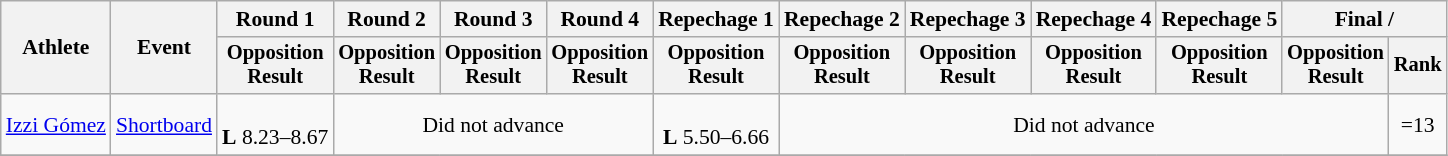<table class=wikitable style=font-size:90%;text-align:center>
<tr>
<th rowspan=2>Athlete</th>
<th rowspan=2>Event</th>
<th>Round 1</th>
<th>Round 2</th>
<th>Round 3</th>
<th>Round 4</th>
<th>Repechage 1</th>
<th>Repechage 2</th>
<th>Repechage 3</th>
<th>Repechage 4</th>
<th>Repechage 5</th>
<th colspan=2>Final / </th>
</tr>
<tr style=font-size:95%>
<th>Opposition<br>Result</th>
<th>Opposition<br>Result</th>
<th>Opposition<br>Result</th>
<th>Opposition<br>Result</th>
<th>Opposition<br>Result</th>
<th>Opposition<br>Result</th>
<th>Opposition<br>Result</th>
<th>Opposition<br>Result</th>
<th>Opposition<br>Result</th>
<th>Opposition<br>Result</th>
<th>Rank</th>
</tr>
<tr>
<td align=left><a href='#'>Izzi Gómez</a></td>
<td align=left><a href='#'>Shortboard</a></td>
<td><br><strong>L</strong> 8.23–8.67</td>
<td colspan="3">Did not advance</td>
<td><br><strong>L</strong> 5.50–6.66</td>
<td colspan="5">Did not advance</td>
<td>=13</td>
</tr>
<tr>
</tr>
</table>
